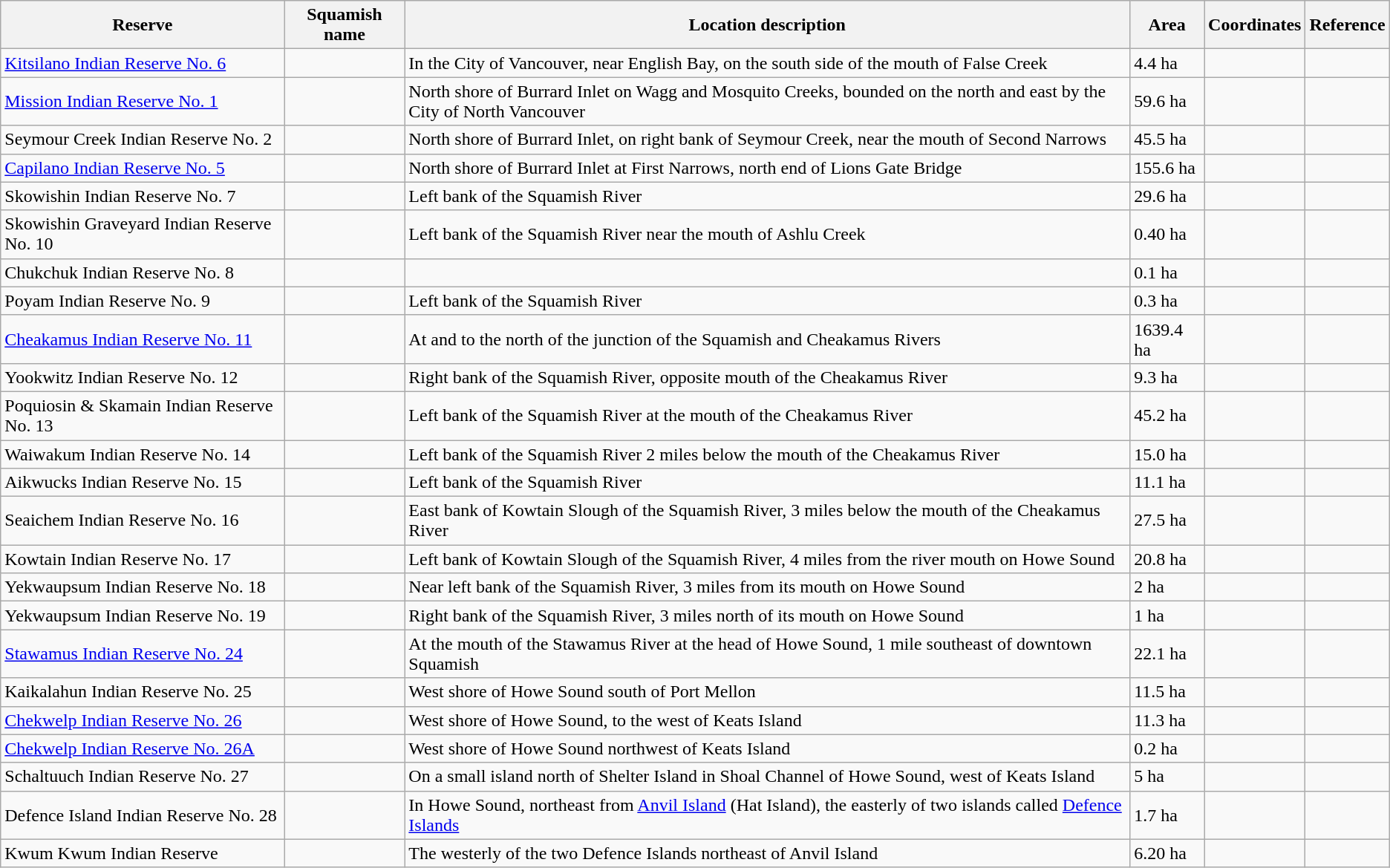<table class="wikitable sortable">
<tr>
<th>Reserve</th>
<th>Squamish name</th>
<th>Location description</th>
<th>Area</th>
<th>Coordinates</th>
<th>Reference</th>
</tr>
<tr>
<td><a href='#'>Kitsilano Indian Reserve No. 6</a></td>
<td></td>
<td>In the City of Vancouver, near English Bay, on the south side of the mouth of False Creek</td>
<td>4.4 ha</td>
<td><small></small></td>
<td></td>
</tr>
<tr>
<td><a href='#'>Mission Indian Reserve No. 1</a></td>
<td></td>
<td>North shore of Burrard Inlet on Wagg and Mosquito Creeks, bounded on the north and east by the City of North Vancouver</td>
<td>59.6 ha</td>
<td><small></small></td>
<td></td>
</tr>
<tr>
<td>Seymour Creek Indian Reserve No. 2</td>
<td></td>
<td>North shore of Burrard Inlet, on right bank of Seymour Creek, near the mouth of Second Narrows</td>
<td>45.5 ha</td>
<td><small></small></td>
<td></td>
</tr>
<tr>
<td><a href='#'>Capilano Indian Reserve No. 5</a></td>
<td></td>
<td>North shore of Burrard Inlet at First Narrows, north end of Lions Gate Bridge</td>
<td>155.6 ha</td>
<td><small></small></td>
<td></td>
</tr>
<tr>
<td>Skowishin Indian Reserve No. 7</td>
<td></td>
<td>Left bank of the Squamish River</td>
<td>29.6 ha</td>
<td><small></small></td>
<td></td>
</tr>
<tr>
<td>Skowishin Graveyard Indian Reserve No. 10</td>
<td></td>
<td>Left bank of the Squamish River near the mouth of Ashlu Creek</td>
<td>0.40 ha</td>
<td><small></small></td>
<td></td>
</tr>
<tr>
<td>Chukchuk Indian Reserve No. 8</td>
<td></td>
<td></td>
<td>0.1 ha</td>
<td><small></small></td>
<td></td>
</tr>
<tr>
<td>Poyam Indian Reserve No. 9</td>
<td></td>
<td>Left bank of the Squamish River</td>
<td>0.3 ha</td>
<td><small></small></td>
<td></td>
</tr>
<tr>
<td><a href='#'>Cheakamus Indian Reserve No. 11</a></td>
<td></td>
<td>At and to the north of the junction of the Squamish and Cheakamus Rivers</td>
<td>1639.4 ha</td>
<td><small></small></td>
<td></td>
</tr>
<tr>
<td>Yookwitz Indian Reserve No. 12</td>
<td></td>
<td>Right bank of the Squamish River, opposite mouth of the Cheakamus River</td>
<td>9.3 ha</td>
<td><small></small></td>
<td></td>
</tr>
<tr>
<td>Poquiosin & Skamain Indian Reserve No. 13</td>
<td></td>
<td>Left bank of the Squamish River at the mouth of the Cheakamus River</td>
<td>45.2 ha</td>
<td><small></small></td>
<td></td>
</tr>
<tr>
<td>Waiwakum Indian Reserve No. 14</td>
<td></td>
<td>Left bank of the Squamish River 2 miles below the mouth of the Cheakamus River</td>
<td>15.0 ha</td>
<td><small></small></td>
<td></td>
</tr>
<tr>
<td>Aikwucks Indian Reserve No. 15</td>
<td></td>
<td>Left bank of the Squamish River</td>
<td>11.1 ha</td>
<td><small></small></td>
<td></td>
</tr>
<tr>
<td>Seaichem Indian Reserve No. 16</td>
<td></td>
<td>East bank of Kowtain Slough of the Squamish River, 3 miles below the mouth of the Cheakamus River</td>
<td>27.5 ha</td>
<td><small></small></td>
<td></td>
</tr>
<tr>
<td>Kowtain Indian Reserve No. 17</td>
<td></td>
<td>Left bank of Kowtain Slough of the Squamish River, 4 miles from the river mouth on Howe Sound</td>
<td>20.8 ha</td>
<td><small></small></td>
<td></td>
</tr>
<tr>
<td>Yekwaupsum Indian Reserve No. 18</td>
<td></td>
<td>Near left bank of the Squamish River, 3 miles from its mouth on Howe Sound</td>
<td>2 ha</td>
<td><small></small></td>
<td></td>
</tr>
<tr>
<td>Yekwaupsum Indian Reserve No. 19</td>
<td></td>
<td>Right bank of the Squamish River, 3 miles north of its mouth on Howe Sound</td>
<td>1 ha</td>
<td><small></small></td>
<td></td>
</tr>
<tr>
<td><a href='#'>Stawamus Indian Reserve No. 24</a></td>
<td></td>
<td>At the mouth of the Stawamus River at the head of Howe Sound, 1 mile southeast of downtown Squamish</td>
<td>22.1 ha</td>
<td><small></small></td>
<td></td>
</tr>
<tr>
<td>Kaikalahun Indian Reserve No. 25</td>
<td></td>
<td>West shore of Howe Sound south of Port Mellon</td>
<td>11.5 ha</td>
<td><small></small></td>
<td></td>
</tr>
<tr>
<td><a href='#'>Chekwelp Indian Reserve No. 26</a></td>
<td></td>
<td>West shore of Howe Sound, to the west of Keats Island</td>
<td>11.3 ha</td>
<td><small></small></td>
<td></td>
</tr>
<tr>
<td><a href='#'>Chekwelp Indian Reserve No. 26A</a></td>
<td></td>
<td>West shore of Howe Sound northwest of Keats Island</td>
<td>0.2 ha</td>
<td><small></small></td>
<td></td>
</tr>
<tr>
<td>Schaltuuch Indian Reserve No. 27</td>
<td></td>
<td>On a small island north of Shelter Island in Shoal Channel of Howe Sound, west of Keats Island</td>
<td>5 ha</td>
<td><small></small></td>
<td></td>
</tr>
<tr>
<td>Defence Island Indian Reserve No. 28</td>
<td></td>
<td>In Howe Sound, northeast from <a href='#'>Anvil Island</a> (Hat Island), the easterly of two islands called <a href='#'>Defence Islands</a></td>
<td>1.7 ha</td>
<td><small></small></td>
<td></td>
</tr>
<tr>
<td>Kwum Kwum Indian Reserve</td>
<td></td>
<td>The westerly of the two Defence Islands northeast of Anvil Island</td>
<td>6.20 ha</td>
<td><small></small></td>
<td></td>
</tr>
</table>
